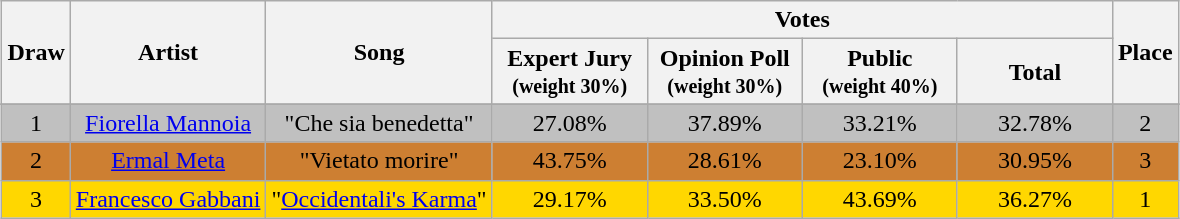<table class="sortable wikitable" style="margin: 1em auto 1em auto; text-align:center">
<tr>
<th rowspan="2">Draw</th>
<th rowspan="2">Artist</th>
<th rowspan="2">Song</th>
<th colspan="4" class="unsortable">Votes</th>
<th rowspan="2">Place</th>
</tr>
<tr>
<th style="width:6em;">Expert Jury<br><small>(weight 30%)</small></th>
<th style="width:6em;">Opinion Poll<br><small>(weight 30%)</small></th>
<th style="width:6em;">Public<br><small>(weight 40%)</small></th>
<th style="width:6em;">Total</th>
</tr>
<tr>
</tr>
<tr bgcolor=silver>
<td>1</td>
<td><a href='#'>Fiorella Mannoia</a></td>
<td>"Che sia benedetta"</td>
<td>27.08%</td>
<td>37.89%</td>
<td>33.21%</td>
<td>32.78%</td>
<td>2</td>
</tr>
<tr bgcolor=#cd7f32>
<td>2</td>
<td><a href='#'>Ermal Meta</a></td>
<td>"Vietato morire"</td>
<td>43.75%</td>
<td>28.61%</td>
<td>23.10%</td>
<td>30.95%</td>
<td>3</td>
</tr>
<tr bgcolor=gold>
<td>3</td>
<td><a href='#'>Francesco Gabbani</a></td>
<td>"<a href='#'>Occidentali's Karma</a>"</td>
<td>29.17%</td>
<td>33.50%</td>
<td>43.69%</td>
<td>36.27%</td>
<td>1</td>
</tr>
</table>
